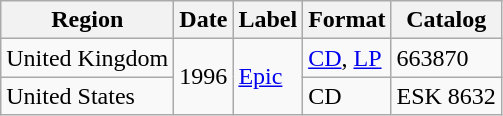<table class="wikitable">
<tr>
<th>Region</th>
<th>Date</th>
<th>Label</th>
<th>Format</th>
<th>Catalog</th>
</tr>
<tr>
<td>United Kingdom</td>
<td rowspan="2">1996</td>
<td rowspan="2"><a href='#'>Epic</a></td>
<td><a href='#'>CD</a>, <a href='#'>LP</a></td>
<td>663870</td>
</tr>
<tr>
<td>United States</td>
<td>CD</td>
<td>ESK 8632</td>
</tr>
</table>
